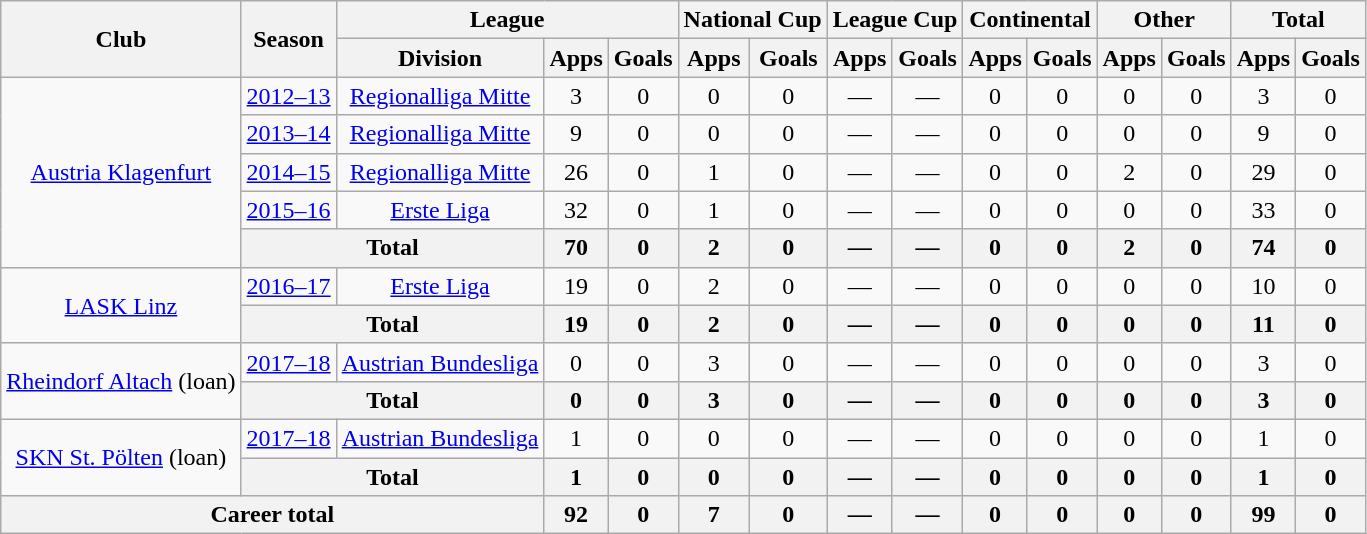<table class="wikitable" style="text-align: center;">
<tr>
<th rowspan="2">Club</th>
<th rowspan="2">Season</th>
<th colspan="3">League</th>
<th colspan="2">National Cup</th>
<th colspan="2">League Cup</th>
<th colspan="2">Continental</th>
<th colspan="2">Other</th>
<th colspan="2">Total</th>
</tr>
<tr>
<th>Division</th>
<th>Apps</th>
<th>Goals</th>
<th>Apps</th>
<th>Goals</th>
<th>Apps</th>
<th>Goals</th>
<th>Apps</th>
<th>Goals</th>
<th>Apps</th>
<th>Goals</th>
<th>Apps</th>
<th>Goals</th>
</tr>
<tr>
<td rowspan="5" valign="center"><a href='#'>Austria Klagenfurt</a></td>
<td><a href='#'>2012–13</a></td>
<td><a href='#'>Regionalliga Mitte</a></td>
<td>3</td>
<td>0</td>
<td>0</td>
<td>0</td>
<td>—</td>
<td>—</td>
<td>0</td>
<td>0</td>
<td>0</td>
<td>0</td>
<td>3</td>
<td>0</td>
</tr>
<tr>
<td><a href='#'>2013–14</a></td>
<td><a href='#'>Regionalliga Mitte</a></td>
<td>9</td>
<td>0</td>
<td>0</td>
<td>0</td>
<td>—</td>
<td>—</td>
<td>0</td>
<td>0</td>
<td>0</td>
<td>0</td>
<td>9</td>
<td>0</td>
</tr>
<tr>
<td><a href='#'>2014–15</a></td>
<td><a href='#'>Regionalliga Mitte</a></td>
<td>26</td>
<td>0</td>
<td>1</td>
<td>0</td>
<td>—</td>
<td>—</td>
<td>0</td>
<td>0</td>
<td>2</td>
<td>0</td>
<td>29</td>
<td>0</td>
</tr>
<tr>
<td><a href='#'>2015–16</a></td>
<td><a href='#'>Erste Liga</a></td>
<td>32</td>
<td>0</td>
<td>1</td>
<td>0</td>
<td>—</td>
<td>—</td>
<td>0</td>
<td>0</td>
<td>0</td>
<td>0</td>
<td>33</td>
<td>0</td>
</tr>
<tr>
<th colspan="2">Total</th>
<th>70</th>
<th>0</th>
<th>2</th>
<th>0</th>
<th>—</th>
<th>—</th>
<th>0</th>
<th>0</th>
<th>2</th>
<th>0</th>
<th>74</th>
<th>0</th>
</tr>
<tr>
<td rowspan="2" valign="center"><a href='#'>LASK Linz</a></td>
<td><a href='#'>2016–17</a></td>
<td><a href='#'>Erste Liga</a></td>
<td>19</td>
<td>0</td>
<td>2</td>
<td>0</td>
<td>—</td>
<td>—</td>
<td>0</td>
<td>0</td>
<td>0</td>
<td>0</td>
<td>10</td>
<td>0</td>
</tr>
<tr>
<th colspan="2">Total</th>
<th>19</th>
<th>0</th>
<th>2</th>
<th>0</th>
<th>—</th>
<th>—</th>
<th>0</th>
<th>0</th>
<th>0</th>
<th>0</th>
<th>11</th>
<th>0</th>
</tr>
<tr>
<td rowspan="2" valign="center"><a href='#'>Rheindorf Altach</a> (loan)</td>
<td><a href='#'>2017–18</a></td>
<td><a href='#'>Austrian Bundesliga</a></td>
<td>0</td>
<td>0</td>
<td>3</td>
<td>0</td>
<td>—</td>
<td>—</td>
<td>0</td>
<td>0</td>
<td>0</td>
<td>0</td>
<td>3</td>
<td>0</td>
</tr>
<tr>
<th colspan="2">Total</th>
<th>0</th>
<th>0</th>
<th>3</th>
<th>0</th>
<th>—</th>
<th>—</th>
<th>0</th>
<th>0</th>
<th>0</th>
<th>0</th>
<th>3</th>
<th>0</th>
</tr>
<tr>
<td rowspan="2" valign="center"><a href='#'>SKN St. Pölten</a> (loan)</td>
<td><a href='#'>2017–18</a></td>
<td><a href='#'>Austrian Bundesliga</a></td>
<td>1</td>
<td>0</td>
<td>0</td>
<td>0</td>
<td>—</td>
<td>—</td>
<td>0</td>
<td>0</td>
<td>0</td>
<td>0</td>
<td>1</td>
<td>0</td>
</tr>
<tr>
<th colspan="2">Total</th>
<th>1</th>
<th>0</th>
<th>0</th>
<th>0</th>
<th>—</th>
<th>—</th>
<th>0</th>
<th>0</th>
<th>0</th>
<th>0</th>
<th>1</th>
<th>0</th>
</tr>
<tr>
<th colspan="3">Career total</th>
<th>92</th>
<th>0</th>
<th>7</th>
<th>0</th>
<th>—</th>
<th>—</th>
<th>0</th>
<th>0</th>
<th>0</th>
<th>0</th>
<th>99</th>
<th>0</th>
</tr>
</table>
